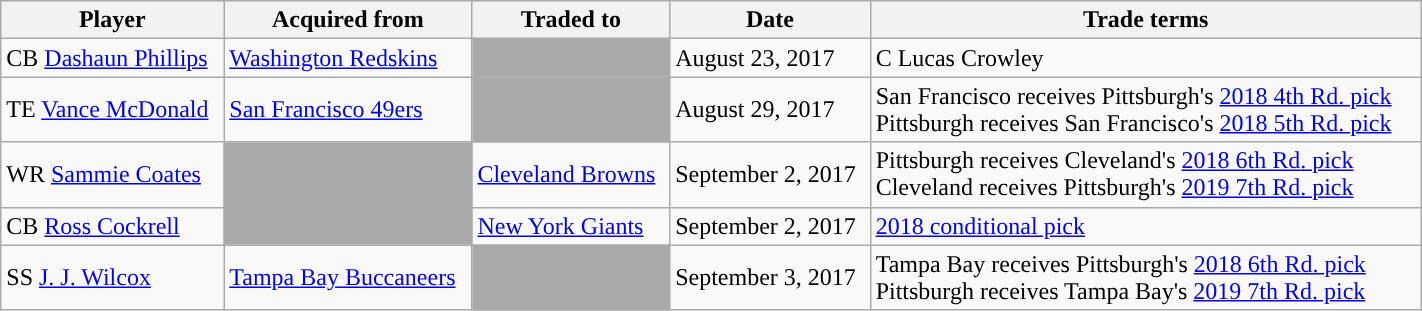<table class="wikitable" style="width:75%">
<tr style="text-align:center; background:#ddd">
<th>Player</th>
<th>Acquired from</th>
<th>Traded to</th>
<th>Date</th>
<th>Trade terms</th>
</tr>
<tr>
<td>CB <a href='#'>Dashaun Phillips</a></td>
<td><a href='#'>Washington Redskins</a></td>
<td style="background:darkgray"></td>
<td>August 23, 2017</td>
<td>C Lucas Crowley</td>
</tr>
<tr>
<td>TE <a href='#'>Vance McDonald</a></td>
<td><a href='#'>San Francisco 49ers</a></td>
<td style="background:darkgray"></td>
<td>August 29, 2017</td>
<td>San Francisco receives Pittsburgh's <a href='#'>2018 4th Rd. pick</a><br>Pittsburgh receives San Francisco's <a href='#'>2018 5th Rd. pick</a><br></td>
</tr>
<tr>
<td>WR <a href='#'>Sammie Coates</a></td>
<td style="background:darkgray"></td>
<td><a href='#'>Cleveland Browns</a></td>
<td>September 2, 2017</td>
<td>Pittsburgh receives Cleveland's <a href='#'>2018 6th Rd. pick</a><br>Cleveland receives Pittsburgh's <a href='#'>2019 7th Rd. pick</a><br></td>
</tr>
<tr>
<td>CB <a href='#'>Ross Cockrell</a></td>
<td style="background:darkgray"></td>
<td><a href='#'>New York Giants</a></td>
<td>September 2, 2017</td>
<td><a href='#'>2018 conditional pick</a></td>
</tr>
<tr>
<td>SS <a href='#'>J. J. Wilcox</a></td>
<td><a href='#'>Tampa Bay Buccaneers</a></td>
<td style="background:darkgray"></td>
<td>September 3, 2017</td>
<td>Tampa Bay receives Pittsburgh's <a href='#'>2018 6th Rd. pick</a><br>Pittsburgh receives Tampa Bay's <a href='#'>2019 7th Rd. pick</a><br></td>
</tr>
</table>
